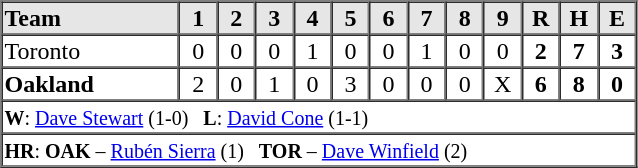<table border=1 cellspacing=0 width=425 style="margin-left:3em;">
<tr style="text-align:center; background-color:#e6e6e6;">
<th align=left width=28%>Team</th>
<th width=6%>1</th>
<th width=6%>2</th>
<th width=6%>3</th>
<th width=6%>4</th>
<th width=6%>5</th>
<th width=6%>6</th>
<th width=6%>7</th>
<th width=6%>8</th>
<th width=6%>9</th>
<th width=6%>R</th>
<th width=6%>H</th>
<th width=6%>E</th>
</tr>
<tr style="text-align:center;">
<td align=left>Toronto</td>
<td>0</td>
<td>0</td>
<td>0</td>
<td>1</td>
<td>0</td>
<td>0</td>
<td>1</td>
<td>0</td>
<td>0</td>
<td><strong>2</strong></td>
<td><strong>7</strong></td>
<td><strong>3</strong></td>
</tr>
<tr style="text-align:center;">
<td align=left><strong>Oakland</strong></td>
<td>2</td>
<td>0</td>
<td>1</td>
<td>0</td>
<td>3</td>
<td>0</td>
<td>0</td>
<td>0</td>
<td>X</td>
<td><strong>6</strong></td>
<td><strong>8</strong></td>
<td><strong>0</strong></td>
</tr>
<tr style="text-align:left;">
<td colspan=13><small><strong>W</strong>: <a href='#'>Dave Stewart</a> (1-0)   <strong>L</strong>: <a href='#'>David Cone</a> (1-1)</small></td>
</tr>
<tr style="text-align:left;">
<td colspan=13><small><strong>HR</strong>: <strong>OAK</strong> – <a href='#'>Rubén Sierra</a> (1)   <strong>TOR</strong> – <a href='#'>Dave Winfield</a> (2)</small></td>
</tr>
</table>
